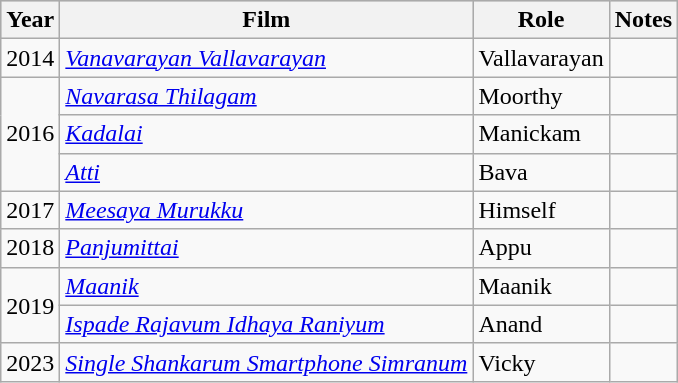<table class="wikitable sortable">
<tr style="background:#ccc; text-align:center;">
<th>Year</th>
<th>Film</th>
<th>Role</th>
<th>Notes</th>
</tr>
<tr>
<td>2014</td>
<td><em><a href='#'>Vanavarayan Vallavarayan</a></em></td>
<td>Vallavarayan</td>
<td></td>
</tr>
<tr>
<td rowspan="3">2016</td>
<td><em><a href='#'>Navarasa Thilagam</a></em></td>
<td>Moorthy</td>
<td></td>
</tr>
<tr>
<td><em><a href='#'>Kadalai</a></em></td>
<td>Manickam</td>
<td></td>
</tr>
<tr>
<td><em><a href='#'>Atti</a></em></td>
<td>Bava</td>
<td></td>
</tr>
<tr>
<td>2017</td>
<td><em><a href='#'>Meesaya Murukku</a></em></td>
<td>Himself</td>
<td></td>
</tr>
<tr>
<td>2018</td>
<td><em><a href='#'>Panjumittai</a></em></td>
<td>Appu</td>
<td></td>
</tr>
<tr>
<td rowspan="2">2019</td>
<td><em><a href='#'>Maanik</a></em></td>
<td>Maanik</td>
<td></td>
</tr>
<tr>
<td><em><a href='#'>Ispade Rajavum Idhaya Raniyum</a></em></td>
<td>Anand</td>
<td></td>
</tr>
<tr>
<td>2023</td>
<td><em><a href='#'>Single Shankarum Smartphone Simranum</a></em></td>
<td>Vicky</td>
<td></td>
</tr>
</table>
